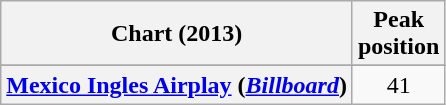<table class="wikitable sortable plainrowheaders">
<tr>
<th>Chart (2013)</th>
<th>Peak<br>position</th>
</tr>
<tr>
</tr>
<tr>
<th scope="row"><a href='#'>Mexico Ingles Airplay</a> (<em><a href='#'>Billboard</a></em>)</th>
<td align="center">41</td>
</tr>
</table>
